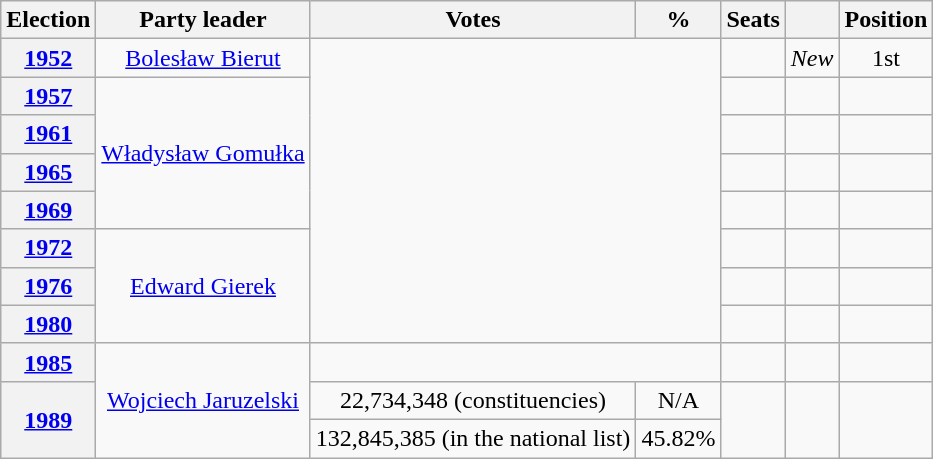<table class=wikitable style="text-align: center;">
<tr>
<th>Election</th>
<th>Party leader</th>
<th>Votes</th>
<th>%</th>
<th>Seats</th>
<th></th>
<th>Position</th>
</tr>
<tr>
<th><a href='#'>1952</a></th>
<td><a href='#'>Bolesław Bierut</a></td>
<td colspan="2" rowspan="8"></td>
<td></td>
<td><em>New</em></td>
<td>1st</td>
</tr>
<tr>
<th><a href='#'>1957</a></th>
<td rowspan="4"><a href='#'>Władysław Gomułka</a></td>
<td></td>
<td></td>
<td></td>
</tr>
<tr>
<th><a href='#'>1961</a></th>
<td></td>
<td></td>
<td></td>
</tr>
<tr>
<th><a href='#'>1965</a></th>
<td></td>
<td></td>
<td></td>
</tr>
<tr>
<th><a href='#'>1969</a></th>
<td></td>
<td></td>
<td></td>
</tr>
<tr>
<th><a href='#'>1972</a></th>
<td rowspan="3"><a href='#'>Edward Gierek</a></td>
<td></td>
<td></td>
<td></td>
</tr>
<tr>
<th><a href='#'>1976</a></th>
<td></td>
<td></td>
<td></td>
</tr>
<tr>
<th><a href='#'>1980</a></th>
<td></td>
<td></td>
<td></td>
</tr>
<tr>
<th><a href='#'>1985</a></th>
<td rowspan="3"><a href='#'>Wojciech Jaruzelski</a></td>
<td colspan="2"></td>
<td></td>
<td></td>
<td></td>
</tr>
<tr>
<th rowspan="2"><a href='#'>1989</a></th>
<td>22,734,348 (constituencies)</td>
<td>N/A</td>
<td rowspan="2"></td>
<td rowspan="2"></td>
<td rowspan="2"></td>
</tr>
<tr>
<td>132,845,385 (in the national list)</td>
<td>45.82%</td>
</tr>
</table>
